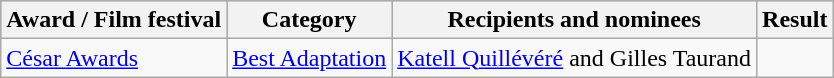<table class="wikitable plainrowheaders">
<tr style="background:#ccc; text-align:center;">
<th scope="col">Award / Film festival</th>
<th scope="col">Category</th>
<th scope="col">Recipients and nominees</th>
<th scope="col">Result</th>
</tr>
<tr>
<td><a href='#'>César Awards</a></td>
<td><a href='#'>Best Adaptation</a></td>
<td><a href='#'>Katell Quillévéré</a> and Gilles Taurand</td>
<td></td>
</tr>
</table>
